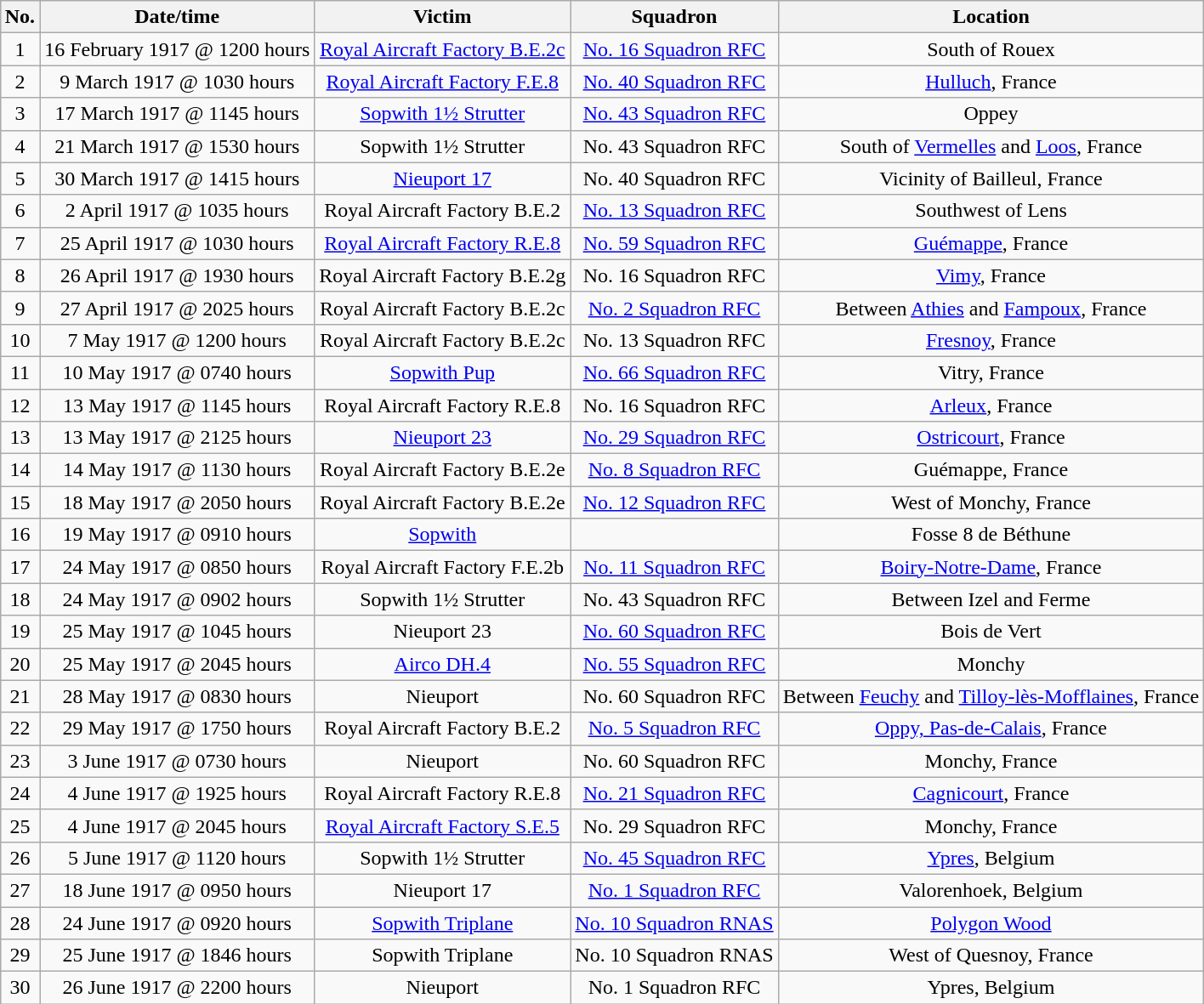<table class="wikitable" border="1" style="margin: 1em auto 1em auto">
<tr>
<th>No.</th>
<th>Date/time</th>
<th>Victim</th>
<th>Squadron</th>
<th>Location</th>
</tr>
<tr>
<td align="center">1</td>
<td align="center">16 February 1917 @ 1200 hours</td>
<td align="center"><a href='#'>Royal Aircraft Factory B.E.2c</a></td>
<td align="center"><a href='#'>No. 16 Squadron RFC</a></td>
<td align="center">South of Rouex</td>
</tr>
<tr>
<td align="center">2</td>
<td align="center">9 March 1917 @ 1030 hours</td>
<td align="center"><a href='#'>Royal Aircraft Factory F.E.8</a></td>
<td align="center"><a href='#'>No. 40 Squadron RFC</a></td>
<td align="center"><a href='#'>Hulluch</a>, France</td>
</tr>
<tr>
<td align="center">3</td>
<td align="center">17 March 1917 @ 1145 hours</td>
<td align="center"><a href='#'>Sopwith 1½ Strutter</a></td>
<td align="center"><a href='#'>No. 43 Squadron RFC</a></td>
<td align="center">Oppey</td>
</tr>
<tr>
<td align="center">4</td>
<td align="center">21 March 1917 @ 1530 hours</td>
<td align="center">Sopwith 1½ Strutter</td>
<td align="center">No. 43 Squadron RFC</td>
<td align="center">South of <a href='#'>Vermelles</a> and <a href='#'>Loos</a>, France</td>
</tr>
<tr>
<td align="center">5</td>
<td align="center">30 March 1917 @ 1415 hours</td>
<td align="center"><a href='#'>Nieuport 17</a></td>
<td align="center">No. 40 Squadron RFC</td>
<td align="center">Vicinity of Bailleul, France</td>
</tr>
<tr>
<td align="center">6</td>
<td align="center">2 April 1917 @ 1035 hours</td>
<td align="center">Royal Aircraft Factory B.E.2</td>
<td align="center"><a href='#'>No. 13 Squadron RFC</a></td>
<td align="center">Southwest of Lens</td>
</tr>
<tr>
<td align="center">7</td>
<td align="center">25 April 1917 @ 1030 hours</td>
<td align="center"><a href='#'>Royal Aircraft Factory R.E.8</a></td>
<td align="center"><a href='#'>No. 59 Squadron RFC</a></td>
<td align="center"><a href='#'>Guémappe</a>, France</td>
</tr>
<tr>
<td align="center">8</td>
<td align="center">26 April 1917 @ 1930 hours</td>
<td align="center">Royal Aircraft Factory B.E.2g</td>
<td align="center">No. 16 Squadron RFC</td>
<td align="center"><a href='#'>Vimy</a>, France</td>
</tr>
<tr>
<td align="center">9</td>
<td align="center">27 April 1917 @ 2025 hours</td>
<td align="center">Royal Aircraft Factory B.E.2c</td>
<td align="center"><a href='#'>No. 2 Squadron RFC</a></td>
<td align="center">Between <a href='#'>Athies</a> and <a href='#'>Fampoux</a>, France</td>
</tr>
<tr>
<td align="center">10</td>
<td align="center">7 May 1917 @ 1200 hours</td>
<td align="center">Royal Aircraft Factory B.E.2c</td>
<td align="center">No. 13 Squadron RFC</td>
<td align="center"><a href='#'>Fresnoy</a>, France</td>
</tr>
<tr>
<td align="center">11</td>
<td align="center">10 May 1917 @ 0740 hours</td>
<td align="center"><a href='#'>Sopwith Pup</a></td>
<td align="center"><a href='#'>No. 66 Squadron RFC</a></td>
<td align="center">Vitry, France</td>
</tr>
<tr>
<td align="center">12</td>
<td align="center">13 May 1917 @ 1145 hours</td>
<td align="center">Royal Aircraft Factory R.E.8</td>
<td align="center">No. 16 Squadron RFC</td>
<td align="center"><a href='#'>Arleux</a>, France</td>
</tr>
<tr>
<td align="center">13</td>
<td align="center">13 May 1917 @ 2125 hours</td>
<td align="center"><a href='#'>Nieuport 23</a></td>
<td align="center"><a href='#'>No. 29 Squadron RFC</a></td>
<td align="center"><a href='#'>Ostricourt</a>, France</td>
</tr>
<tr>
<td align="center">14</td>
<td align="center">14 May 1917 @ 1130 hours</td>
<td align="center">Royal Aircraft Factory B.E.2e</td>
<td align="center"><a href='#'>No. 8 Squadron RFC</a></td>
<td align="center">Guémappe, France</td>
</tr>
<tr>
<td align="center">15</td>
<td align="center">18 May 1917 @ 2050 hours</td>
<td align="center">Royal Aircraft Factory B.E.2e</td>
<td align="center"><a href='#'>No. 12 Squadron RFC</a></td>
<td align="center">West of Monchy, France</td>
</tr>
<tr>
<td align="center">16</td>
<td align="center">19 May 1917 @ 0910 hours</td>
<td align="center"><a href='#'>Sopwith</a></td>
<td align="center"></td>
<td align="center">Fosse 8 de Béthune</td>
</tr>
<tr>
<td align="center">17</td>
<td align="center">24 May 1917 @ 0850 hours</td>
<td align="center">Royal Aircraft Factory F.E.2b</td>
<td align="center"><a href='#'>No. 11 Squadron RFC</a></td>
<td align="center"><a href='#'>Boiry-Notre-Dame</a>, France</td>
</tr>
<tr>
<td align="center">18</td>
<td align="center">24 May 1917 @ 0902 hours</td>
<td align="center">Sopwith 1½ Strutter</td>
<td align="center">No. 43 Squadron RFC</td>
<td align="center">Between Izel and Ferme</td>
</tr>
<tr>
<td align="center">19</td>
<td align="center">25 May 1917 @ 1045 hours</td>
<td align="center">Nieuport 23</td>
<td align="center"><a href='#'>No. 60 Squadron RFC</a></td>
<td align="center">Bois de Vert</td>
</tr>
<tr>
<td align="center">20</td>
<td align="center">25 May 1917 @ 2045 hours</td>
<td align="center"><a href='#'>Airco DH.4</a></td>
<td align="center"><a href='#'>No. 55 Squadron RFC</a></td>
<td align="center">Monchy</td>
</tr>
<tr>
<td align="center">21</td>
<td align="center">28 May 1917 @ 0830 hours</td>
<td align="center">Nieuport</td>
<td align="center">No. 60 Squadron RFC</td>
<td align="center">Between <a href='#'>Feuchy</a> and <a href='#'>Tilloy-lès-Mofflaines</a>, France</td>
</tr>
<tr>
<td align="center">22</td>
<td align="center">29 May 1917 @ 1750 hours</td>
<td align="center">Royal Aircraft Factory B.E.2</td>
<td align="center"><a href='#'>No. 5 Squadron RFC</a></td>
<td align="center"><a href='#'>Oppy, Pas-de-Calais</a>, France</td>
</tr>
<tr>
<td align="center">23</td>
<td align="center">3 June 1917 @ 0730 hours</td>
<td align="center">Nieuport</td>
<td align="center">No. 60 Squadron RFC</td>
<td align="center">Monchy, France</td>
</tr>
<tr>
<td align="center">24</td>
<td align="center">4 June 1917 @ 1925 hours</td>
<td align="center">Royal Aircraft Factory R.E.8</td>
<td align="center"><a href='#'>No. 21 Squadron RFC</a></td>
<td align="center"><a href='#'>Cagnicourt</a>, France</td>
</tr>
<tr>
<td align="center">25</td>
<td align="center">4 June 1917 @ 2045 hours</td>
<td align="center"><a href='#'>Royal Aircraft Factory S.E.5</a></td>
<td align="center">No. 29 Squadron RFC</td>
<td align="center">Monchy, France</td>
</tr>
<tr>
<td align="center">26</td>
<td align="center">5 June 1917 @ 1120 hours</td>
<td align="center">Sopwith 1½ Strutter</td>
<td align="center"><a href='#'>No. 45 Squadron RFC</a></td>
<td align="center"><a href='#'>Ypres</a>, Belgium</td>
</tr>
<tr>
<td align="center">27</td>
<td align="center">18 June 1917 @ 0950 hours</td>
<td align="center">Nieuport 17</td>
<td align="center"><a href='#'>No. 1 Squadron RFC</a></td>
<td align="center">Valorenhoek, Belgium</td>
</tr>
<tr>
<td align="center">28</td>
<td align="center">24 June 1917 @ 0920 hours</td>
<td align="center"><a href='#'>Sopwith Triplane</a></td>
<td align="center"><a href='#'>No. 10 Squadron RNAS</a></td>
<td align="center"><a href='#'>Polygon Wood</a></td>
</tr>
<tr>
<td align="center">29</td>
<td align="center">25 June 1917 @ 1846 hours</td>
<td align="center">Sopwith Triplane</td>
<td align="center">No. 10 Squadron RNAS</td>
<td align="center">West of Quesnoy, France</td>
</tr>
<tr>
<td align="center">30</td>
<td align="center">26 June 1917 @ 2200 hours</td>
<td align="center">Nieuport</td>
<td align="center">No. 1 Squadron RFC</td>
<td align="center">Ypres, Belgium</td>
</tr>
</table>
